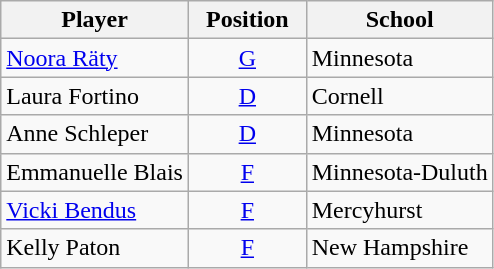<table class="wikitable">
<tr>
<th>Player</th>
<th>  Position  </th>
<th>School</th>
</tr>
<tr>
<td><a href='#'>Noora Räty</a></td>
<td align=center><a href='#'>G</a></td>
<td>Minnesota</td>
</tr>
<tr>
<td>Laura Fortino</td>
<td align=center><a href='#'>D</a></td>
<td>Cornell</td>
</tr>
<tr>
<td>Anne Schleper</td>
<td align=center><a href='#'>D</a></td>
<td>Minnesota</td>
</tr>
<tr>
<td>Emmanuelle Blais</td>
<td align=center><a href='#'>F</a></td>
<td>Minnesota-Duluth</td>
</tr>
<tr>
<td><a href='#'>Vicki Bendus</a></td>
<td align=center><a href='#'>F</a></td>
<td>Mercyhurst</td>
</tr>
<tr>
<td>Kelly Paton</td>
<td align=center><a href='#'>F</a></td>
<td>New Hampshire</td>
</tr>
</table>
